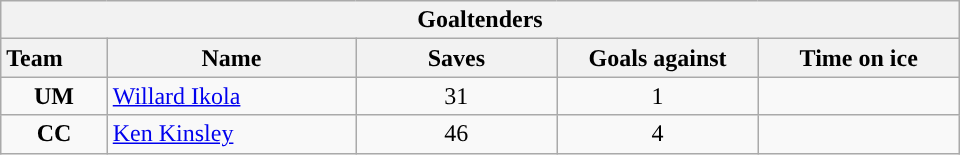<table class="wikitable" style="width:40em; text-align:right;">
<tr>
<th colspan=5>Goaltenders</th>
</tr>
<tr>
<th style="width:4em; text-align:left;">Team</th>
<th style="width:10em;">Name</th>
<th style="width:8em;">Saves</th>
<th style="width:8em;">Goals against</th>
<th style="width:8em;">Time on ice</th>
</tr>
<tr>
<td align=center><strong>UM</strong></td>
<td style="text-align:left;"><a href='#'>Willard Ikola</a></td>
<td align=center>31</td>
<td align=center>1</td>
<td align=center></td>
</tr>
<tr>
<td align=center><strong>CC</strong></td>
<td style="text-align:left;"><a href='#'>Ken Kinsley</a></td>
<td align=center>46</td>
<td align=center>4</td>
<td align=center></td>
</tr>
</table>
